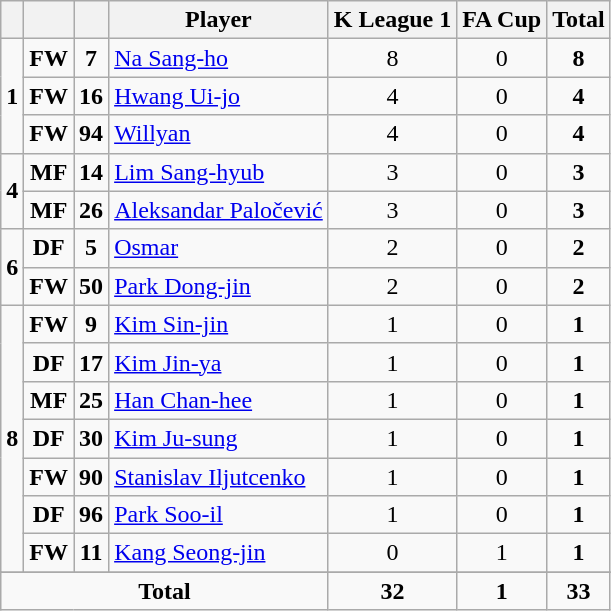<table class="wikitable sortable" style="text-align:center">
<tr>
<th></th>
<th></th>
<th></th>
<th>Player</th>
<th>K League 1</th>
<th>FA Cup</th>
<th><strong>Total</strong></th>
</tr>
<tr>
<td rowspan="3"><strong>1</strong></td>
<td><strong>FW</strong></td>
<td><strong>7</strong></td>
<td style="text-align:left;"> <a href='#'>Na Sang-ho</a></td>
<td>8</td>
<td>0</td>
<td><strong>8</strong></td>
</tr>
<tr>
<td><strong>FW</strong></td>
<td><strong>16</strong></td>
<td style="text-align:left;"> <a href='#'>Hwang Ui-jo</a></td>
<td>4</td>
<td>0</td>
<td><strong>4</strong></td>
</tr>
<tr>
<td><strong>FW</strong></td>
<td><strong>94</strong></td>
<td style="text-align:left;"> <a href='#'>Willyan</a></td>
<td>4</td>
<td>0</td>
<td><strong>4</strong></td>
</tr>
<tr>
<td rowspan="2"><strong>4</strong></td>
<td><strong>MF</strong></td>
<td><strong>14</strong></td>
<td style="text-align:left;"> <a href='#'>Lim Sang-hyub</a></td>
<td>3</td>
<td>0</td>
<td><strong>3</strong></td>
</tr>
<tr>
<td><strong>MF</strong></td>
<td><strong>26</strong></td>
<td style="text-align:left;"> <a href='#'>Aleksandar Paločević</a></td>
<td>3</td>
<td>0</td>
<td><strong>3</strong></td>
</tr>
<tr>
<td rowspan="2"><strong>6</strong></td>
<td><strong>DF</strong></td>
<td><strong>5</strong></td>
<td style="text-align:left;"> <a href='#'>Osmar</a></td>
<td>2</td>
<td>0</td>
<td><strong>2</strong></td>
</tr>
<tr>
<td><strong>FW</strong></td>
<td><strong>50</strong></td>
<td style="text-align:left;"> <a href='#'>Park Dong-jin</a></td>
<td>2</td>
<td>0</td>
<td><strong>2</strong></td>
</tr>
<tr>
<td rowspan="7"><strong>8</strong></td>
<td><strong>FW</strong></td>
<td><strong>9</strong></td>
<td style="text-align:left;"> <a href='#'>Kim Sin-jin</a></td>
<td>1</td>
<td>0</td>
<td><strong>1</strong></td>
</tr>
<tr>
<td><strong>DF</strong></td>
<td><strong>17</strong></td>
<td style="text-align:left;"> <a href='#'>Kim Jin-ya</a></td>
<td>1</td>
<td>0</td>
<td><strong>1</strong></td>
</tr>
<tr>
<td><strong>MF</strong></td>
<td><strong>25</strong></td>
<td style="text-align:left;"> <a href='#'>Han Chan-hee</a></td>
<td>1</td>
<td>0</td>
<td><strong>1</strong></td>
</tr>
<tr>
<td><strong>DF</strong></td>
<td><strong>30</strong></td>
<td style="text-align:left;"> <a href='#'>Kim Ju-sung</a></td>
<td>1</td>
<td>0</td>
<td><strong>1</strong></td>
</tr>
<tr>
<td><strong>FW</strong></td>
<td><strong>90</strong></td>
<td style="text-align:left;"> <a href='#'>Stanislav Iljutcenko</a></td>
<td>1</td>
<td>0</td>
<td><strong>1</strong></td>
</tr>
<tr>
<td><strong>DF</strong></td>
<td><strong>96</strong></td>
<td style="text-align:left;"> <a href='#'>Park Soo-il</a></td>
<td>1</td>
<td>0</td>
<td><strong>1</strong></td>
</tr>
<tr>
<td><strong>FW</strong></td>
<td><strong>11</strong></td>
<td style="text-align:left;"> <a href='#'>Kang Seong-jin</a></td>
<td>0</td>
<td>1</td>
<td><strong>1</strong></td>
</tr>
<tr>
</tr>
<tr class="sortbottom">
<td colspan="4"><strong>Total</strong></td>
<td><strong>32</strong></td>
<td><strong>1</strong></td>
<td><strong>33</strong></td>
</tr>
</table>
